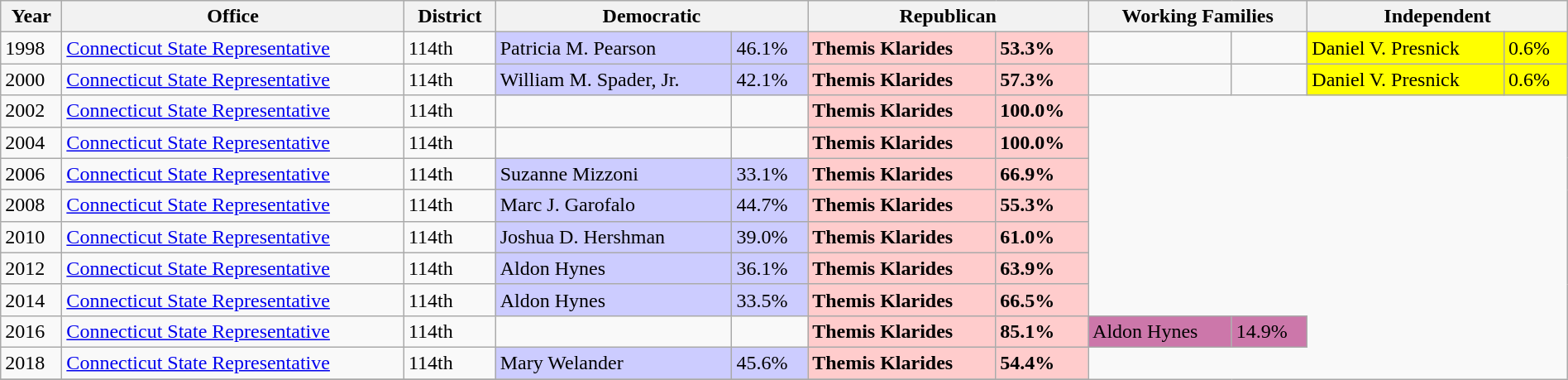<table class="wikitable" style="width: 100%;">
<tr>
<th>Year</th>
<th>Office</th>
<th>District</th>
<th colspan=2>Democratic</th>
<th colspan=2>Republican</th>
<th colspan=2>Working Families</th>
<th colspan=2>Independent</th>
</tr>
<tr>
<td style="text-align: left;">1998</td>
<td style="text-align: left;"><a href='#'>Connecticut State Representative</a></td>
<td style="text-align: left;">114th</td>
<td style="background:#ccf;">Patricia M. Pearson</td>
<td style="background:#ccf;">46.1%</td>
<td style="background:#fcc;"><strong>Themis Klarides</strong></td>
<td style="background:#fcc;"><strong>53.3%</strong></td>
<td></td>
<td></td>
<td style="background:#ff0;">Daniel V. Presnick</td>
<td style="background:#ff0;">0.6%</td>
</tr>
<tr>
<td style="text-align: left;">2000</td>
<td style="text-align: left;"><a href='#'>Connecticut State Representative</a></td>
<td style="text-align: left;">114th</td>
<td style="background:#ccf;">William M. Spader, Jr.</td>
<td style="background:#ccf;">42.1%</td>
<td style="background:#fcc;"><strong>Themis Klarides</strong></td>
<td style="background:#fcc;"><strong>57.3%</strong></td>
<td></td>
<td></td>
<td style="background:#ff0;">Daniel V. Presnick</td>
<td style="background:#ff0;">0.6%</td>
</tr>
<tr>
<td style="text-align: left;">2002</td>
<td style="text-align: left;"><a href='#'>Connecticut State Representative</a></td>
<td style="text-align: left;">114th</td>
<td></td>
<td></td>
<td style="background:#fcc;"><strong>Themis Klarides</strong></td>
<td style="background:#fcc;"><strong>100.0%</strong></td>
</tr>
<tr>
<td style="text-align: left;">2004</td>
<td style="text-align: left;"><a href='#'>Connecticut State Representative</a></td>
<td style="text-align: left;">114th</td>
<td></td>
<td></td>
<td style="background:#fcc;"><strong>Themis Klarides</strong></td>
<td style="background:#fcc;"><strong>100.0%</strong></td>
</tr>
<tr>
<td style="text-align: left;">2006</td>
<td style="text-align: left;"><a href='#'>Connecticut State Representative</a></td>
<td style="text-align: left;">114th</td>
<td style="background:#ccf;">Suzanne Mizzoni</td>
<td style="background:#ccf;">33.1%</td>
<td style="background:#fcc;"><strong>Themis Klarides</strong></td>
<td style="background:#fcc;"><strong>66.9%</strong></td>
</tr>
<tr>
<td style="text-align: left;">2008</td>
<td style="text-align: left;"><a href='#'>Connecticut State Representative</a></td>
<td style="text-align: left;">114th</td>
<td style="background:#ccf;">Marc J. Garofalo</td>
<td style="background:#ccf;">44.7%</td>
<td style="background:#fcc;"><strong>Themis Klarides</strong></td>
<td style="background:#fcc;"><strong>55.3%</strong></td>
</tr>
<tr>
<td style="text-align: left;">2010</td>
<td style="text-align: left;"><a href='#'>Connecticut State Representative</a></td>
<td style="text-align: left;">114th</td>
<td style="background:#ccf;">Joshua D. Hershman</td>
<td style="background:#ccf;">39.0%</td>
<td style="background:#fcc;"><strong>Themis Klarides</strong></td>
<td style="background:#fcc;"><strong>61.0%</strong></td>
</tr>
<tr>
<td style="text-align: left;">2012</td>
<td style="text-align: left;"><a href='#'>Connecticut State Representative</a></td>
<td style="text-align: left;">114th</td>
<td style="background:#ccf;">Aldon Hynes</td>
<td style="background:#ccf;">36.1%</td>
<td style="background:#fcc;"><strong>Themis Klarides</strong></td>
<td style="background:#fcc;"><strong>63.9%</strong></td>
</tr>
<tr>
<td style="text-align: left;">2014</td>
<td style="text-align: left;"><a href='#'>Connecticut State Representative</a></td>
<td style="text-align: left;">114th</td>
<td style="background:#ccf;">Aldon Hynes</td>
<td style="background:#ccf;">33.5%</td>
<td style="background:#fcc;"><strong>Themis Klarides</strong></td>
<td style="background:#fcc;"><strong>66.5%</strong></td>
</tr>
<tr>
<td style="text-align: left;">2016</td>
<td style="text-align: left;"><a href='#'>Connecticut State Representative</a></td>
<td style="text-align: left;">114th</td>
<td></td>
<td></td>
<td style="background:#fcc;"><strong>Themis Klarides</strong></td>
<td style="background:#fcc;"><strong>85.1%</strong></td>
<td style="background:#c7a;">Aldon Hynes</td>
<td style="background:#c7a;">14.9%</td>
</tr>
<tr>
<td style="text-align: left;">2018</td>
<td style="text-align: left;"><a href='#'>Connecticut State Representative</a></td>
<td style="text-align: left;">114th</td>
<td style="background:#ccf;">Mary Welander</td>
<td style="background:#ccf;">45.6%</td>
<td style="background:#fcc;"><strong>Themis Klarides</strong></td>
<td style="background:#fcc;"><strong>54.4%</strong></td>
</tr>
<tr>
</tr>
</table>
